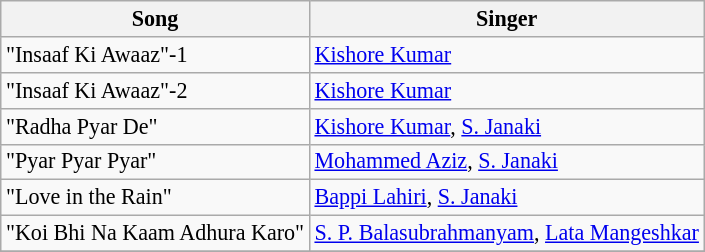<table class="wikitable" style="font-size:92%;">
<tr>
<th>Song</th>
<th>Singer</th>
</tr>
<tr>
<td>"Insaaf Ki Awaaz"-1</td>
<td><a href='#'>Kishore Kumar</a></td>
</tr>
<tr>
<td>"Insaaf Ki Awaaz"-2</td>
<td><a href='#'>Kishore Kumar</a></td>
</tr>
<tr>
<td>"Radha Pyar De"</td>
<td><a href='#'>Kishore Kumar</a>, <a href='#'>S. Janaki</a></td>
</tr>
<tr>
<td>"Pyar Pyar Pyar"</td>
<td><a href='#'>Mohammed Aziz</a>, <a href='#'>S. Janaki</a></td>
</tr>
<tr>
<td>"Love in the Rain"</td>
<td><a href='#'>Bappi Lahiri</a>, <a href='#'>S. Janaki</a></td>
</tr>
<tr>
<td>"Koi Bhi Na Kaam Adhura Karo"</td>
<td><a href='#'>S. P. Balasubrahmanyam</a>, <a href='#'>Lata Mangeshkar</a></td>
</tr>
<tr>
</tr>
</table>
